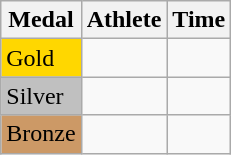<table class="wikitable">
<tr>
<th>Medal</th>
<th>Athlete</th>
<th>Time</th>
</tr>
<tr>
<td bgcolor="gold">Gold</td>
<td></td>
<td></td>
</tr>
<tr>
<td bgcolor="silver">Silver</td>
<td></td>
<td></td>
</tr>
<tr>
<td bgcolor="CC9966">Bronze</td>
<td></td>
<td></td>
</tr>
</table>
